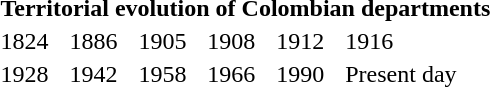<table>
<tr>
<td colspan=6 align="center"><strong>Territorial evolution of Colombian departments</strong></td>
</tr>
<tr>
<td>1824</td>
<td>1886</td>
<td>1905</td>
<td>1908</td>
<td>1912</td>
<td>1916</td>
</tr>
<tr>
<td>1928</td>
<td>1942</td>
<td>1958</td>
<td>1966</td>
<td>1990</td>
<td>Present day</td>
</tr>
</table>
